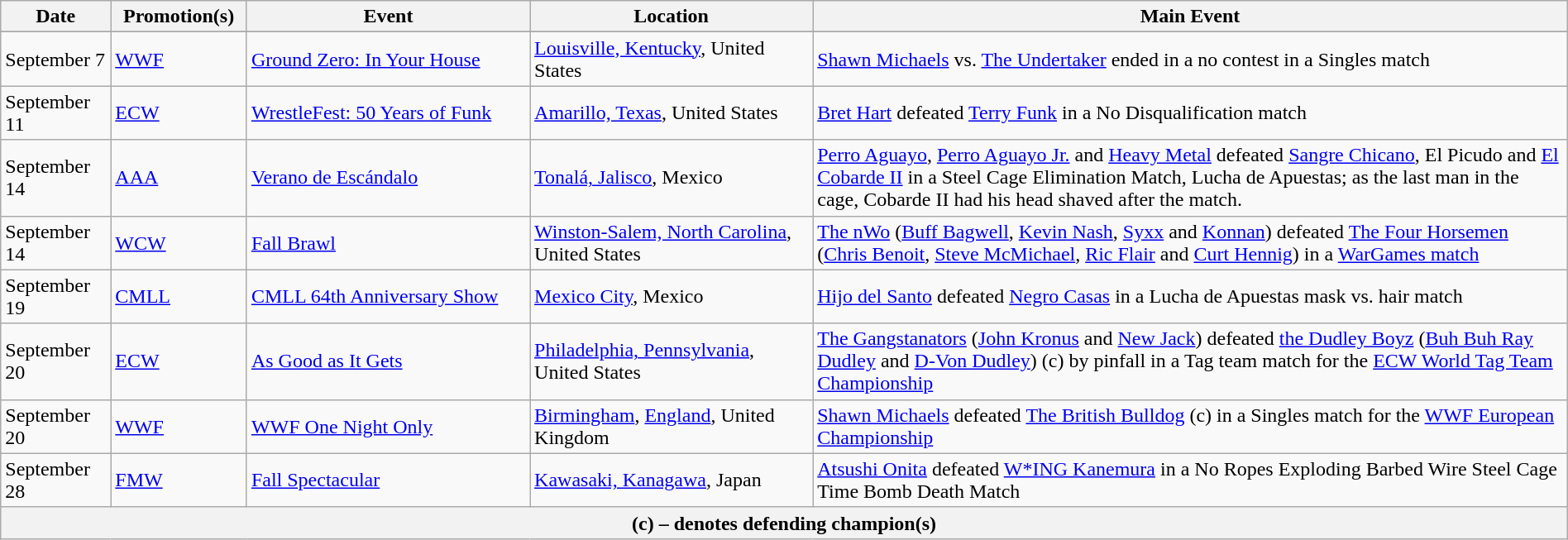<table class="wikitable" style="width:100%;">
<tr>
<th width="5%">Date</th>
<th width="5%">Promotion(s)</th>
<th style="width:15%;">Event</th>
<th style="width:15%;">Location</th>
<th style="width:40%;">Main Event</th>
</tr>
<tr style="width:20%;" |Notes>
</tr>
<tr>
<td>September 7</td>
<td><a href='#'>WWF</a></td>
<td><a href='#'>Ground Zero: In Your House</a></td>
<td><a href='#'>Louisville, Kentucky</a>, United States</td>
<td><a href='#'>Shawn Michaels</a> vs. <a href='#'>The Undertaker</a> ended in a no contest in a Singles match</td>
</tr>
<tr>
<td>September 11</td>
<td><a href='#'>ECW</a></td>
<td><a href='#'>WrestleFest: 50 Years of Funk</a></td>
<td><a href='#'>Amarillo, Texas</a>, United States</td>
<td><a href='#'>Bret Hart</a>  defeated <a href='#'>Terry Funk</a> in a No Disqualification match</td>
</tr>
<tr>
<td>September 14</td>
<td><a href='#'>AAA</a></td>
<td><a href='#'>Verano de Escándalo</a></td>
<td><a href='#'>Tonalá, Jalisco</a>, Mexico</td>
<td><a href='#'>Perro Aguayo</a>, <a href='#'>Perro Aguayo Jr.</a> and <a href='#'>Heavy Metal</a> defeated <a href='#'>Sangre Chicano</a>, El Picudo and <a href='#'>El Cobarde II</a> in a Steel Cage Elimination Match, Lucha de Apuestas; as the last man in the cage, Cobarde II had his head shaved after the match.</td>
</tr>
<tr>
<td>September 14</td>
<td><a href='#'>WCW</a></td>
<td><a href='#'>Fall Brawl</a></td>
<td><a href='#'>Winston-Salem, North Carolina</a>, United States</td>
<td><a href='#'>The nWo</a> (<a href='#'>Buff Bagwell</a>, <a href='#'>Kevin Nash</a>, <a href='#'>Syxx</a> and <a href='#'>Konnan</a>) defeated <a href='#'>The Four Horsemen</a> (<a href='#'>Chris Benoit</a>, <a href='#'>Steve McMichael</a>, <a href='#'>Ric Flair</a> and <a href='#'>Curt Hennig</a>) in a <a href='#'>WarGames match</a></td>
</tr>
<tr>
<td>September 19</td>
<td><a href='#'>CMLL</a></td>
<td><a href='#'>CMLL 64th Anniversary Show</a></td>
<td><a href='#'>Mexico City</a>, Mexico</td>
<td><a href='#'>Hijo del Santo</a> defeated <a href='#'>Negro Casas</a> in a Lucha de Apuestas mask vs. hair match</td>
</tr>
<tr>
<td>September 20</td>
<td><a href='#'>ECW</a></td>
<td><a href='#'>As Good as It Gets</a></td>
<td><a href='#'>Philadelphia, Pennsylvania</a>, United States</td>
<td><a href='#'>The Gangstanators</a> (<a href='#'>John Kronus</a> and <a href='#'>New Jack</a>) defeated <a href='#'>the Dudley Boyz</a> (<a href='#'>Buh Buh Ray Dudley</a> and <a href='#'>D-Von Dudley</a>) (c) by pinfall in a Tag team match for the <a href='#'>ECW World Tag Team Championship</a></td>
</tr>
<tr>
<td>September 20</td>
<td><a href='#'>WWF</a></td>
<td><a href='#'>WWF One Night Only</a></td>
<td><a href='#'>Birmingham</a>, <a href='#'>England</a>, United Kingdom</td>
<td><a href='#'>Shawn Michaels</a> defeated <a href='#'>The British Bulldog</a> (c) in a Singles match for the <a href='#'>WWF European Championship</a></td>
</tr>
<tr>
<td>September 28</td>
<td><a href='#'>FMW</a></td>
<td><a href='#'>Fall Spectacular</a></td>
<td><a href='#'>Kawasaki, Kanagawa</a>, Japan</td>
<td><a href='#'>Atsushi Onita</a> defeated <a href='#'>W*ING Kanemura</a> in a No Ropes Exploding Barbed Wire Steel Cage Time Bomb Death Match</td>
</tr>
<tr>
<th colspan="6">(c) – denotes defending champion(s)</th>
</tr>
</table>
